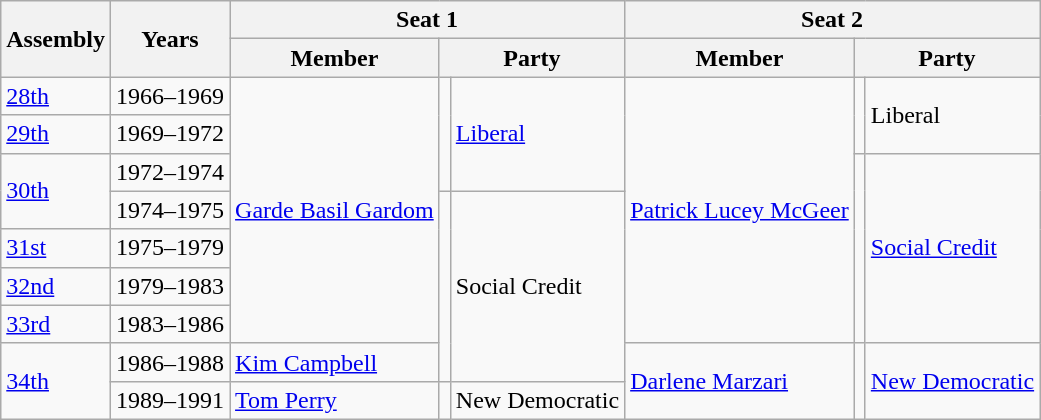<table class="wikitable">
<tr>
<th rowspan="2">Assembly</th>
<th rowspan="2">Years</th>
<th colspan="3">Seat 1</th>
<th colspan="3">Seat 2</th>
</tr>
<tr>
<th>Member</th>
<th colspan="2">Party</th>
<th>Member</th>
<th colspan="2">Party</th>
</tr>
<tr>
<td><a href='#'>28th</a></td>
<td>1966–1969</td>
<td rowspan="7"><a href='#'>Garde Basil Gardom</a></td>
<td rowspan="3" ></td>
<td rowspan="3"><a href='#'>Liberal</a></td>
<td rowspan="7"><a href='#'>Patrick Lucey McGeer</a></td>
<td rowspan="2" ></td>
<td rowspan="2">Liberal</td>
</tr>
<tr>
<td><a href='#'>29th</a></td>
<td>1969–1972</td>
</tr>
<tr>
<td rowspan="2"><a href='#'>30th</a></td>
<td>1972–1974</td>
<td rowspan="5" ></td>
<td rowspan="5"><a href='#'>Social Credit</a></td>
</tr>
<tr>
<td>1974–1975</td>
<td rowspan="5" ></td>
<td rowspan="5">Social Credit</td>
</tr>
<tr>
<td><a href='#'>31st</a></td>
<td>1975–1979</td>
</tr>
<tr>
<td><a href='#'>32nd</a></td>
<td>1979–1983</td>
</tr>
<tr>
<td><a href='#'>33rd</a></td>
<td>1983–1986</td>
</tr>
<tr>
<td rowspan="2"><a href='#'>34th</a></td>
<td>1986–1988</td>
<td><a href='#'>Kim Campbell</a></td>
<td rowspan="2"><a href='#'>Darlene Marzari</a></td>
<td rowspan="2" ></td>
<td rowspan="2"><a href='#'>New Democratic</a></td>
</tr>
<tr>
<td>1989–1991</td>
<td><a href='#'>Tom Perry</a></td>
<td></td>
<td>New Democratic</td>
</tr>
</table>
